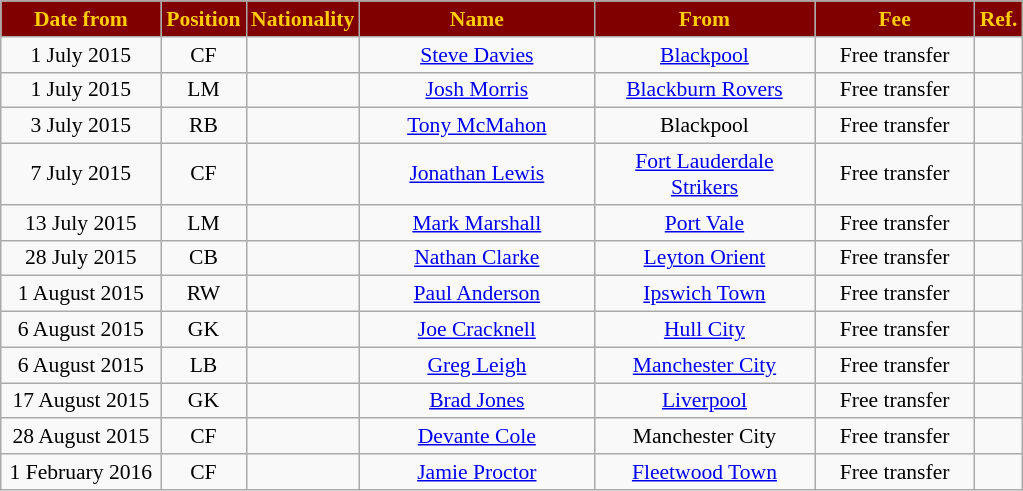<table class="wikitable"  style="text-align:center; font-size:90%; ">
<tr>
<th style="background:#800000; color:#FFCC00; width:100px;">Date from</th>
<th style="background:#800000; color:#FFCC00; width:50px;">Position</th>
<th style="background:#800000; color:#FFCC00; width:50px;">Nationality</th>
<th style="background:#800000; color:#FFCC00; width:150px;">Name</th>
<th style="background:#800000; color:#FFCC00; width:140px;">From</th>
<th style="background:#800000; color:#FFCC00; width:100px;">Fee</th>
<th style="background:#800000; color:#FFCC00; width:25px;">Ref.</th>
</tr>
<tr>
<td>1 July 2015</td>
<td>CF</td>
<td></td>
<td><a href='#'>Steve Davies</a></td>
<td><a href='#'>Blackpool</a></td>
<td>Free transfer</td>
<td></td>
</tr>
<tr>
<td>1 July 2015</td>
<td>LM</td>
<td></td>
<td><a href='#'>Josh Morris</a></td>
<td><a href='#'>Blackburn Rovers</a></td>
<td>Free transfer</td>
<td></td>
</tr>
<tr>
<td>3 July 2015</td>
<td>RB</td>
<td></td>
<td><a href='#'>Tony McMahon</a></td>
<td>Blackpool</td>
<td>Free transfer</td>
<td></td>
</tr>
<tr>
<td>7 July 2015</td>
<td>CF</td>
<td></td>
<td><a href='#'>Jonathan Lewis</a></td>
<td><a href='#'>Fort Lauderdale Strikers</a></td>
<td>Free transfer</td>
<td></td>
</tr>
<tr>
<td>13 July 2015</td>
<td>LM</td>
<td></td>
<td><a href='#'>Mark Marshall</a></td>
<td><a href='#'>Port Vale</a></td>
<td>Free transfer</td>
<td></td>
</tr>
<tr>
<td>28 July 2015</td>
<td>CB</td>
<td></td>
<td><a href='#'>Nathan Clarke</a></td>
<td><a href='#'>Leyton Orient</a></td>
<td>Free transfer</td>
<td></td>
</tr>
<tr>
<td>1 August 2015</td>
<td>RW</td>
<td></td>
<td><a href='#'>Paul Anderson</a></td>
<td><a href='#'>Ipswich Town</a></td>
<td>Free transfer</td>
<td></td>
</tr>
<tr>
<td>6 August 2015</td>
<td>GK</td>
<td></td>
<td><a href='#'>Joe Cracknell</a></td>
<td><a href='#'>Hull City</a></td>
<td>Free transfer</td>
<td></td>
</tr>
<tr>
<td>6 August 2015</td>
<td>LB</td>
<td></td>
<td><a href='#'>Greg Leigh</a></td>
<td><a href='#'>Manchester City</a></td>
<td>Free transfer</td>
<td></td>
</tr>
<tr>
<td>17 August 2015</td>
<td>GK</td>
<td></td>
<td><a href='#'>Brad Jones</a></td>
<td><a href='#'>Liverpool</a></td>
<td>Free transfer</td>
<td></td>
</tr>
<tr>
<td>28 August 2015</td>
<td>CF</td>
<td></td>
<td><a href='#'>Devante Cole</a></td>
<td>Manchester City</td>
<td>Free transfer</td>
<td></td>
</tr>
<tr>
<td>1 February 2016</td>
<td>CF</td>
<td></td>
<td><a href='#'>Jamie Proctor</a></td>
<td><a href='#'>Fleetwood Town</a></td>
<td>Free transfer</td>
<td></td>
</tr>
</table>
